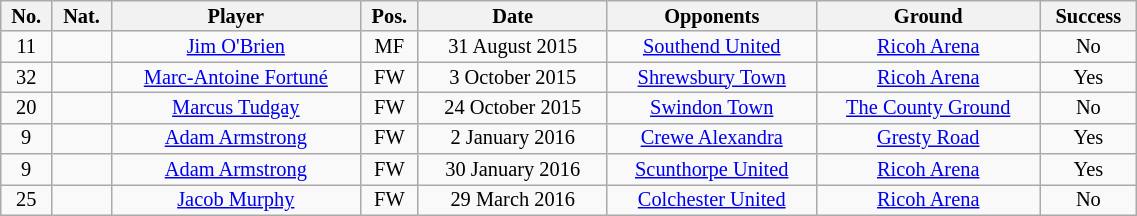<table class="wikitable sortable alternance" style="font-size:85%; text-align:center; line-height:14px; width:60%;">
<tr>
<th>No.</th>
<th>Nat.</th>
<th>Player</th>
<th>Pos.</th>
<th>Date</th>
<th>Opponents</th>
<th>Ground</th>
<th>Success</th>
</tr>
<tr>
<td>11</td>
<td></td>
<td><a href='#'>Jim O'Brien</a></td>
<td>MF</td>
<td>31 August 2015</td>
<td><a href='#'>Southend United</a></td>
<td><a href='#'>Ricoh Arena</a></td>
<td>No</td>
</tr>
<tr>
<td>32</td>
<td></td>
<td><a href='#'>Marc-Antoine Fortuné</a></td>
<td>FW</td>
<td>3 October 2015</td>
<td><a href='#'>Shrewsbury Town</a></td>
<td><a href='#'>Ricoh Arena</a></td>
<td>Yes</td>
</tr>
<tr>
<td>20</td>
<td></td>
<td><a href='#'>Marcus Tudgay</a></td>
<td>FW</td>
<td>24 October 2015</td>
<td><a href='#'>Swindon Town</a></td>
<td><a href='#'>The County Ground</a></td>
<td>No</td>
</tr>
<tr>
<td>9</td>
<td></td>
<td><a href='#'>Adam Armstrong</a></td>
<td>FW</td>
<td>2 January 2016</td>
<td><a href='#'>Crewe Alexandra</a></td>
<td><a href='#'>Gresty Road</a></td>
<td>Yes</td>
</tr>
<tr>
<td>9</td>
<td></td>
<td><a href='#'>Adam Armstrong</a></td>
<td>FW</td>
<td>30 January 2016</td>
<td><a href='#'>Scunthorpe United</a></td>
<td><a href='#'>Ricoh Arena</a></td>
<td>Yes</td>
</tr>
<tr>
<td>25</td>
<td></td>
<td><a href='#'>Jacob Murphy</a></td>
<td>FW</td>
<td>29 March 2016</td>
<td><a href='#'>Colchester United</a></td>
<td><a href='#'>Ricoh Arena</a></td>
<td>No</td>
</tr>
</table>
